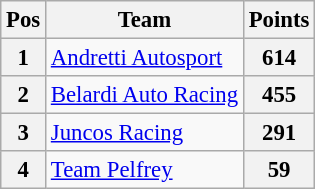<table class="wikitable" style="font-size: 95%;">
<tr>
<th>Pos</th>
<th>Team</th>
<th>Points</th>
</tr>
<tr>
<th>1</th>
<td> <a href='#'>Andretti Autosport</a></td>
<th>614</th>
</tr>
<tr>
<th>2</th>
<td> <a href='#'>Belardi Auto Racing</a></td>
<th>455</th>
</tr>
<tr>
<th>3</th>
<td> <a href='#'>Juncos Racing</a></td>
<th>291</th>
</tr>
<tr>
<th>4</th>
<td> <a href='#'>Team Pelfrey</a></td>
<th>59</th>
</tr>
</table>
